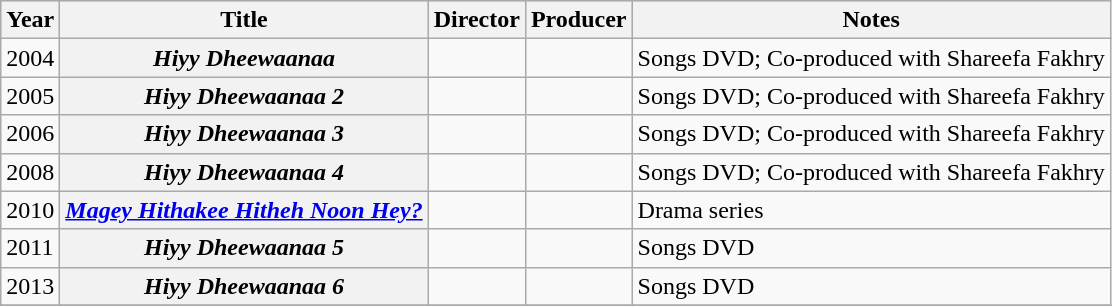<table class="wikitable sortable plainrowheaders">
<tr style="background:#ccc; text-align:center;">
<th scope="col">Year</th>
<th scope="col">Title</th>
<th scope="col">Director</th>
<th scope="col">Producer</th>
<th scope="col">Notes</th>
</tr>
<tr>
<td>2004</td>
<th scope="row"><em>Hiyy Dheewaanaa</em></th>
<td></td>
<td></td>
<td>Songs DVD; Co-produced with Shareefa Fakhry</td>
</tr>
<tr>
<td>2005</td>
<th scope="row"><em>Hiyy Dheewaanaa 2</em></th>
<td></td>
<td></td>
<td>Songs DVD; Co-produced with Shareefa Fakhry</td>
</tr>
<tr>
<td>2006</td>
<th scope="row"><em>Hiyy Dheewaanaa 3</em></th>
<td></td>
<td></td>
<td>Songs DVD; Co-produced with Shareefa Fakhry</td>
</tr>
<tr>
<td>2008</td>
<th scope="row"><em>Hiyy Dheewaanaa 4</em></th>
<td></td>
<td></td>
<td>Songs DVD; Co-produced with Shareefa Fakhry</td>
</tr>
<tr>
<td>2010</td>
<th scope="row"><em><a href='#'>Magey Hithakee Hitheh Noon Hey?</a></em></th>
<td></td>
<td></td>
<td>Drama series</td>
</tr>
<tr>
<td>2011</td>
<th scope="row"><em>Hiyy Dheewaanaa 5</em></th>
<td></td>
<td></td>
<td>Songs DVD</td>
</tr>
<tr>
<td>2013</td>
<th scope="row"><em>Hiyy Dheewaanaa 6</em></th>
<td></td>
<td></td>
<td>Songs DVD</td>
</tr>
<tr>
</tr>
</table>
